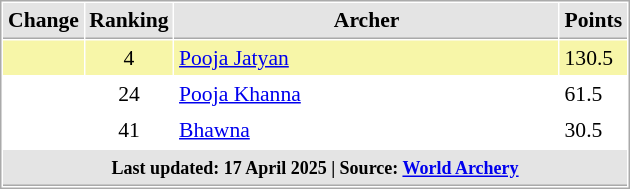<table cellspacing="1" cellpadding="3" style="border:1px solid #aaa; font-size:90%; float: left; margin-left: 1em;">
<tr style="background:#e4e4e4;">
<th style="border-bottom:1px solid #aaa; width:10px;">Change</th>
<th style="border-bottom:1px solid #aaa; width:10px;">Ranking</th>
<th style="border-bottom:1px solid #aaa; width:250px;">Archer</th>
<th style="border-bottom:1px solid #aaa; width:30px;">Points</th>
</tr>
<tr style="background:#f7f6a8">
<td style="text-align:center;"></td>
<td style="text-align:center;">4</td>
<td><a href='#'>Pooja Jatyan</a></td>
<td>130.5</td>
</tr>
<tr>
<td style="text-align:center;"></td>
<td style="text-align:center;">24</td>
<td><a href='#'>Pooja Khanna</a></td>
<td>61.5</td>
</tr>
<tr>
<td style="text-align:center;"></td>
<td style="text-align:center;">41</td>
<td><a href='#'>Bhawna</a></td>
<td>30.5</td>
</tr>
<tr>
</tr>
<tr style="background:#e4e4e4;">
<th colspan=4 style="border-bottom:1px solid #aaa; width:10px;"><small>Last updated: 17 April 2025 | Source: <a href='#'>World Archery</a></small></th>
</tr>
</table>
